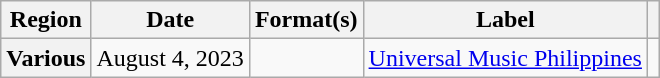<table class="wikitable plainrowheaders">
<tr>
<th scope="col">Region</th>
<th scope="col">Date</th>
<th scope="col">Format(s)</th>
<th scope="col">Label</th>
<th scope="col"></th>
</tr>
<tr>
<th scope="row">Various</th>
<td>August 4, 2023</td>
<td></td>
<td><a href='#'>Universal Music Philippines</a></td>
<td style="text-align:center;"></td>
</tr>
</table>
